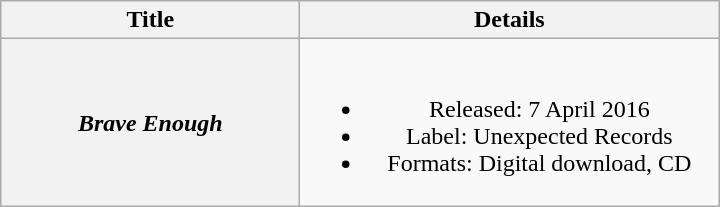<table class="wikitable plainrowheaders" style="text-align:center;">
<tr>
<th scope="col" style="width:12em;">Title</th>
<th scope="col" style="width:17em;">Details</th>
</tr>
<tr>
<th scope="row"><em>Brave Enough</em></th>
<td><br><ul><li>Released: 7 April 2016</li><li>Label: Unexpected Records</li><li>Formats: Digital download, CD</li></ul></td>
</tr>
</table>
